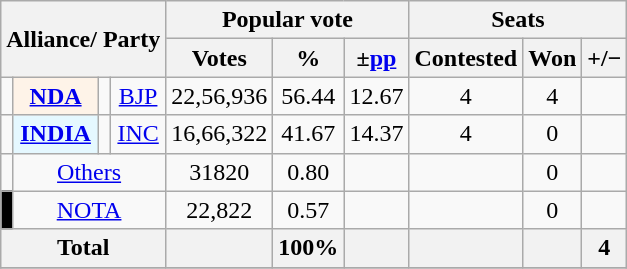<table class="wikitable sortable" style="text-align:center;">
<tr>
<th colspan="4" rowspan="2">Alliance/ Party</th>
<th colspan="3">Popular vote</th>
<th colspan="3">Seats</th>
</tr>
<tr>
<th>Votes</th>
<th>%</th>
<th>±<a href='#'>pp</a></th>
<th>Contested</th>
<th>Won</th>
<th><strong>+/−</strong></th>
</tr>
<tr>
<td></td>
<th style="background:#fef3e8"><a href='#'>NDA</a></th>
<td></td>
<td><a href='#'>BJP</a></td>
<td>22,56,936</td>
<td>56.44</td>
<td> 12.67</td>
<td>4</td>
<td>4</td>
<td></td>
</tr>
<tr>
<td></td>
<th style="background:#E5F8FF"><a href='#'>INDIA</a></th>
<td></td>
<td><a href='#'>INC</a></td>
<td>16,66,322</td>
<td>41.67</td>
<td> 14.37</td>
<td>4</td>
<td>0</td>
<td></td>
</tr>
<tr>
<td></td>
<td colspan="3"><a href='#'>Others</a></td>
<td>31820</td>
<td>0.80</td>
<td></td>
<td></td>
<td>0</td>
<td></td>
</tr>
<tr>
<td bgcolor="Black"></td>
<td colspan="3"><a href='#'>NOTA</a></td>
<td>22,822</td>
<td>0.57</td>
<td></td>
<td></td>
<td>0</td>
<td></td>
</tr>
<tr>
<th colspan="4">Total</th>
<th></th>
<th>100%</th>
<th></th>
<th></th>
<th></th>
<th>4</th>
</tr>
<tr>
</tr>
</table>
